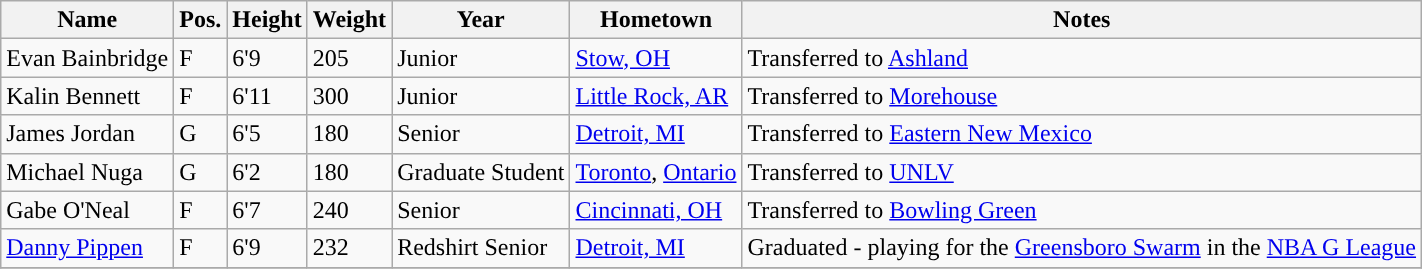<table class="wikitable sortable" border="1">
<tr align=center>
<th>Name</th>
<th>Pos.</th>
<th>Height</th>
<th>Weight</th>
<th>Year</th>
<th>Hometown</th>
<th>Notes</th>
</tr>
<tr>
<td>Evan Bainbridge</td>
<td>F</td>
<td>6'9</td>
<td>205</td>
<td>Junior</td>
<td><a href='#'>Stow, OH</a></td>
<td>Transferred to <a href='#'>Ashland</a></td>
</tr>
<tr>
<td>Kalin Bennett</td>
<td>F</td>
<td>6'11</td>
<td>300</td>
<td>Junior</td>
<td><a href='#'>Little Rock, AR</a></td>
<td>Transferred to <a href='#'>Morehouse</a></td>
</tr>
<tr>
<td>James Jordan</td>
<td>G</td>
<td>6'5</td>
<td>180</td>
<td>Senior</td>
<td><a href='#'>Detroit, MI</a></td>
<td>Transferred to <a href='#'>Eastern New Mexico</a></td>
</tr>
<tr>
<td>Michael Nuga</td>
<td>G</td>
<td>6'2</td>
<td>180</td>
<td>Graduate Student</td>
<td><a href='#'>Toronto</a>, <a href='#'>Ontario</a></td>
<td>Transferred to <a href='#'>UNLV</a></td>
</tr>
<tr>
<td>Gabe O'Neal</td>
<td>F</td>
<td>6'7</td>
<td>240</td>
<td>Senior</td>
<td><a href='#'>Cincinnati, OH</a></td>
<td>Transferred to <a href='#'>Bowling Green</a></td>
</tr>
<tr>
<td><a href='#'>Danny Pippen</a></td>
<td>F</td>
<td>6'9</td>
<td>232</td>
<td>Redshirt Senior</td>
<td><a href='#'>Detroit, MI</a></td>
<td>Graduated - playing for the <a href='#'>Greensboro Swarm</a> in the <a href='#'>NBA G League</a></td>
</tr>
<tr>
</tr>
</table>
